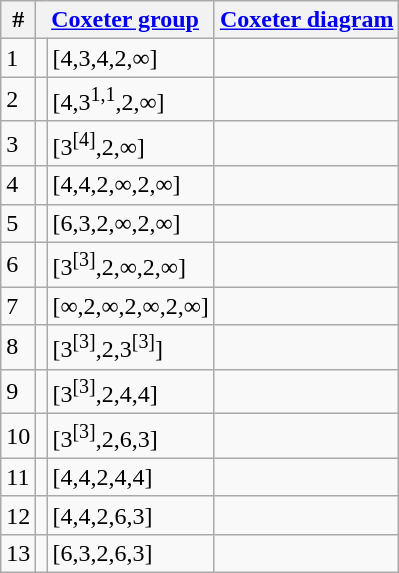<table class=wikitable>
<tr>
<th>#</th>
<th colspan=2><a href='#'>Coxeter group</a></th>
<th><a href='#'>Coxeter diagram</a></th>
</tr>
<tr>
<td>1</td>
<td></td>
<td>[4,3,4,2,∞]</td>
<td></td>
</tr>
<tr>
<td>2</td>
<td></td>
<td>[4,3<sup>1,1</sup>,2,∞]</td>
<td></td>
</tr>
<tr>
<td>3</td>
<td></td>
<td>[3<sup>[4]</sup>,2,∞]</td>
<td></td>
</tr>
<tr>
<td>4</td>
<td></td>
<td>[4,4,2,∞,2,∞]</td>
<td></td>
</tr>
<tr>
<td>5</td>
<td></td>
<td>[6,3,2,∞,2,∞]</td>
<td></td>
</tr>
<tr>
<td>6</td>
<td></td>
<td>[3<sup>[3]</sup>,2,∞,2,∞]</td>
<td></td>
</tr>
<tr>
<td>7</td>
<td></td>
<td>[∞,2,∞,2,∞,2,∞]</td>
<td></td>
</tr>
<tr>
<td>8</td>
<td></td>
<td>[3<sup>[3]</sup>,2,3<sup>[3]</sup>]</td>
<td></td>
</tr>
<tr>
<td>9</td>
<td></td>
<td>[3<sup>[3]</sup>,2,4,4]</td>
<td></td>
</tr>
<tr>
<td>10</td>
<td></td>
<td>[3<sup>[3]</sup>,2,6,3]</td>
<td></td>
</tr>
<tr>
<td>11</td>
<td></td>
<td>[4,4,2,4,4]</td>
<td></td>
</tr>
<tr>
<td>12</td>
<td></td>
<td>[4,4,2,6,3]</td>
<td></td>
</tr>
<tr>
<td>13</td>
<td></td>
<td>[6,3,2,6,3]</td>
<td></td>
</tr>
</table>
